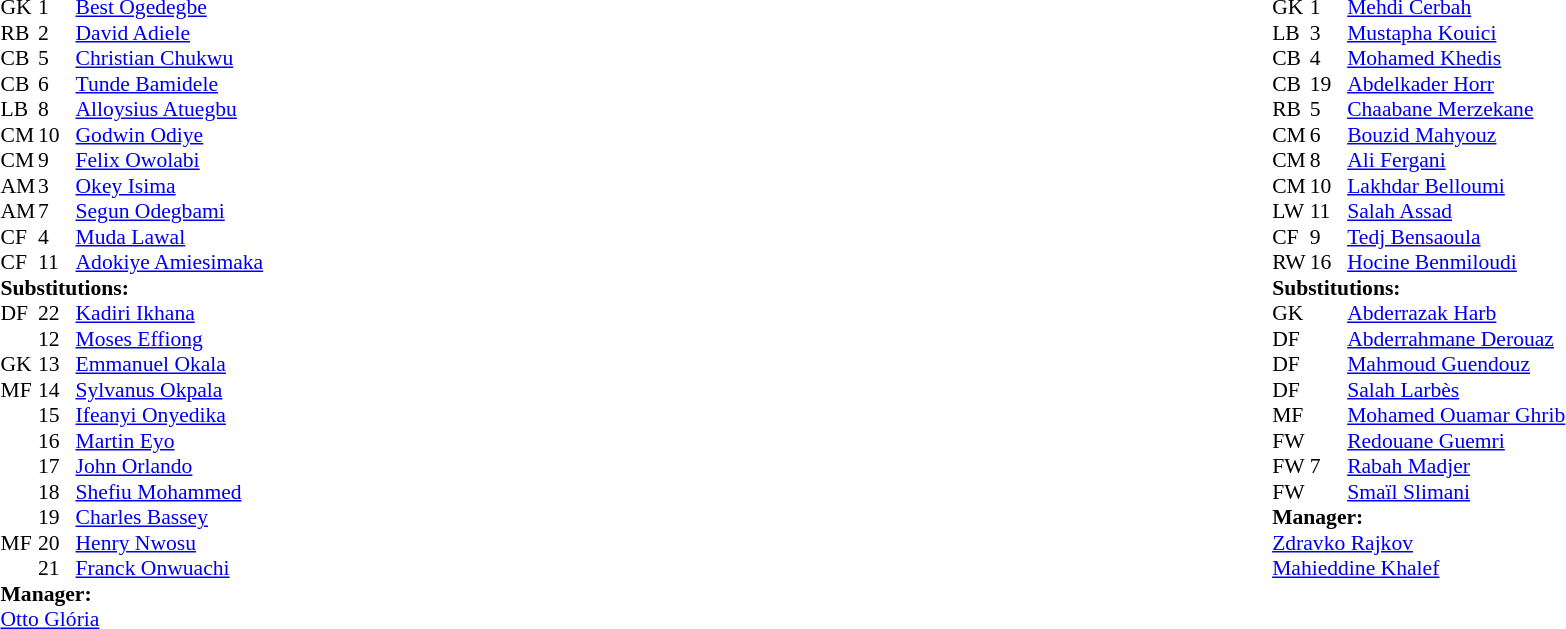<table width="100%">
<tr>
<td valign="top" width="50%"><br><table style="font-size: 90%" cellspacing="0" cellpadding="0">
<tr>
<th width="25"></th>
<th width="25"></th>
</tr>
<tr>
<td>GK</td>
<td>1</td>
<td><a href='#'>Best Ogedegbe</a></td>
</tr>
<tr>
<td>RB</td>
<td>2</td>
<td><a href='#'>David Adiele</a></td>
</tr>
<tr>
<td>CB</td>
<td>5</td>
<td><a href='#'>Christian Chukwu</a></td>
</tr>
<tr>
<td>CB</td>
<td>6</td>
<td><a href='#'>Tunde Bamidele</a></td>
</tr>
<tr>
<td>LB</td>
<td>8</td>
<td><a href='#'>Alloysius Atuegbu</a></td>
</tr>
<tr>
<td>CM</td>
<td>10</td>
<td><a href='#'>Godwin Odiye</a></td>
<td></td>
<td></td>
</tr>
<tr>
<td>CM</td>
<td>9</td>
<td><a href='#'>Felix Owolabi</a></td>
</tr>
<tr>
<td>AM</td>
<td>3</td>
<td><a href='#'>Okey Isima</a></td>
</tr>
<tr>
<td>AM</td>
<td>7</td>
<td><a href='#'>Segun Odegbami</a></td>
</tr>
<tr>
<td>CF</td>
<td>4</td>
<td><a href='#'>Muda Lawal</a></td>
</tr>
<tr>
<td>CF</td>
<td>11</td>
<td><a href='#'>Adokiye Amiesimaka</a></td>
</tr>
<tr>
<td colspan=3><strong>Substitutions:</strong></td>
</tr>
<tr>
<td>DF</td>
<td>22</td>
<td><a href='#'>Kadiri Ikhana</a></td>
<td></td>
<td></td>
</tr>
<tr>
<td></td>
<td>12</td>
<td><a href='#'>Moses Effiong</a></td>
</tr>
<tr>
<td>GK</td>
<td>13</td>
<td><a href='#'>Emmanuel Okala</a></td>
</tr>
<tr>
<td>MF</td>
<td>14</td>
<td><a href='#'>Sylvanus Okpala</a></td>
</tr>
<tr>
<td></td>
<td>15</td>
<td><a href='#'>Ifeanyi Onyedika</a></td>
</tr>
<tr>
<td></td>
<td>16</td>
<td><a href='#'>Martin Eyo</a></td>
</tr>
<tr>
<td></td>
<td>17</td>
<td><a href='#'>John Orlando</a></td>
</tr>
<tr>
<td></td>
<td>18</td>
<td><a href='#'>Shefiu Mohammed</a></td>
</tr>
<tr>
<td></td>
<td>19</td>
<td><a href='#'>Charles Bassey</a></td>
</tr>
<tr>
<td>MF</td>
<td>20</td>
<td><a href='#'>Henry Nwosu</a></td>
</tr>
<tr>
<td></td>
<td>21</td>
<td><a href='#'>Franck Onwuachi</a></td>
</tr>
<tr>
<td colspan=3><strong>Manager:</strong></td>
</tr>
<tr>
<td colspan=3> <a href='#'>Otto Glória</a></td>
</tr>
</table>
</td>
<td valign="top"></td>
<td valign="top" width="50%"><br><table style="font-size: 90%" cellspacing="0" cellpadding="0"  align="center">
<tr>
<th width=25></th>
<th width=25></th>
</tr>
<tr>
<td>GK</td>
<td>1</td>
<td><a href='#'>Mehdi Cerbah</a></td>
</tr>
<tr>
<td>LB</td>
<td>3</td>
<td><a href='#'>Mustapha Kouici</a></td>
</tr>
<tr>
<td>CB</td>
<td>4</td>
<td><a href='#'>Mohamed Khedis</a></td>
</tr>
<tr>
<td>CB</td>
<td>19</td>
<td><a href='#'>Abdelkader Horr</a></td>
</tr>
<tr>
<td>RB</td>
<td>5</td>
<td><a href='#'>Chaabane Merzekane</a></td>
</tr>
<tr>
<td>CM</td>
<td>6</td>
<td><a href='#'>Bouzid Mahyouz</a></td>
</tr>
<tr>
<td>CM</td>
<td>8</td>
<td><a href='#'>Ali Fergani</a></td>
</tr>
<tr>
<td>CM</td>
<td>10</td>
<td><a href='#'>Lakhdar Belloumi</a></td>
</tr>
<tr>
<td>LW</td>
<td>11</td>
<td><a href='#'>Salah Assad</a></td>
</tr>
<tr>
<td>CF</td>
<td>9</td>
<td><a href='#'>Tedj Bensaoula</a></td>
<td></td>
<td></td>
</tr>
<tr>
<td>RW</td>
<td>16</td>
<td><a href='#'>Hocine Benmiloudi</a></td>
<td></td>
<td></td>
</tr>
<tr>
<td colspan=3><strong>Substitutions:</strong></td>
</tr>
<tr>
<td>GK</td>
<td></td>
<td><a href='#'>Abderrazak Harb</a></td>
</tr>
<tr>
<td>DF</td>
<td></td>
<td><a href='#'>Abderrahmane Derouaz</a></td>
</tr>
<tr>
<td>DF</td>
<td></td>
<td><a href='#'>Mahmoud Guendouz</a></td>
</tr>
<tr>
<td>DF</td>
<td></td>
<td><a href='#'>Salah Larbès</a></td>
</tr>
<tr>
<td>MF</td>
<td></td>
<td><a href='#'>Mohamed Ouamar Ghrib</a></td>
</tr>
<tr>
<td>FW</td>
<td></td>
<td><a href='#'>Redouane Guemri</a></td>
<td></td>
<td></td>
</tr>
<tr>
<td>FW</td>
<td>7</td>
<td><a href='#'>Rabah Madjer</a></td>
<td></td>
<td></td>
</tr>
<tr>
<td>FW</td>
<td></td>
<td><a href='#'>Smaïl Slimani</a></td>
</tr>
<tr>
<td colspan=3><strong>Manager:</strong></td>
</tr>
<tr>
<td colspan=4> <a href='#'>Zdravko Rajkov</a> <br>  <a href='#'>Mahieddine Khalef</a></td>
</tr>
</table>
</td>
</tr>
</table>
